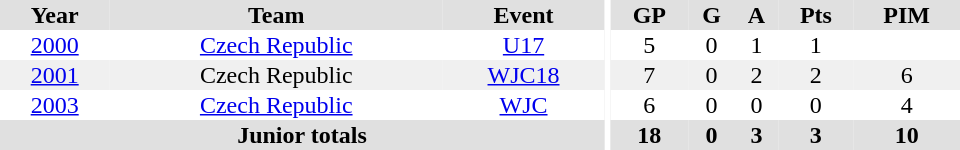<table border="0" cellpadding="1" cellspacing="0" ID="Table3" style="text-align:center; width:40em">
<tr ALIGN="center" bgcolor="#e0e0e0">
<th>Year</th>
<th>Team</th>
<th>Event</th>
<th rowspan="99" bgcolor="#ffffff"></th>
<th>GP</th>
<th>G</th>
<th>A</th>
<th>Pts</th>
<th>PIM</th>
</tr>
<tr>
<td><a href='#'>2000</a></td>
<td><a href='#'>Czech Republic</a></td>
<td><a href='#'>U17</a></td>
<td>5</td>
<td>0</td>
<td>1</td>
<td>1</td>
<td></td>
</tr>
<tr bgcolor="#f0f0f0">
<td><a href='#'>2001</a></td>
<td>Czech Republic</td>
<td><a href='#'>WJC18</a></td>
<td>7</td>
<td>0</td>
<td>2</td>
<td>2</td>
<td>6</td>
</tr>
<tr>
<td><a href='#'>2003</a></td>
<td><a href='#'>Czech Republic</a></td>
<td><a href='#'>WJC</a></td>
<td>6</td>
<td>0</td>
<td>0</td>
<td>0</td>
<td>4</td>
</tr>
<tr bgcolor="#e0e0e0">
<th colspan="3">Junior totals</th>
<th>18</th>
<th>0</th>
<th>3</th>
<th>3</th>
<th>10</th>
</tr>
</table>
